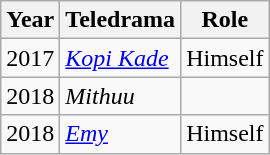<table class="wikitable">
<tr>
<th>Year</th>
<th>Teledrama</th>
<th>Role</th>
</tr>
<tr>
<td>2017</td>
<td><em><a href='#'>Kopi Kade</a></em></td>
<td>Himself</td>
</tr>
<tr>
<td>2018</td>
<td><em>Mithuu</em></td>
<td></td>
</tr>
<tr>
<td>2018</td>
<td><em><a href='#'>Emy</a></em></td>
<td>Himself</td>
</tr>
</table>
